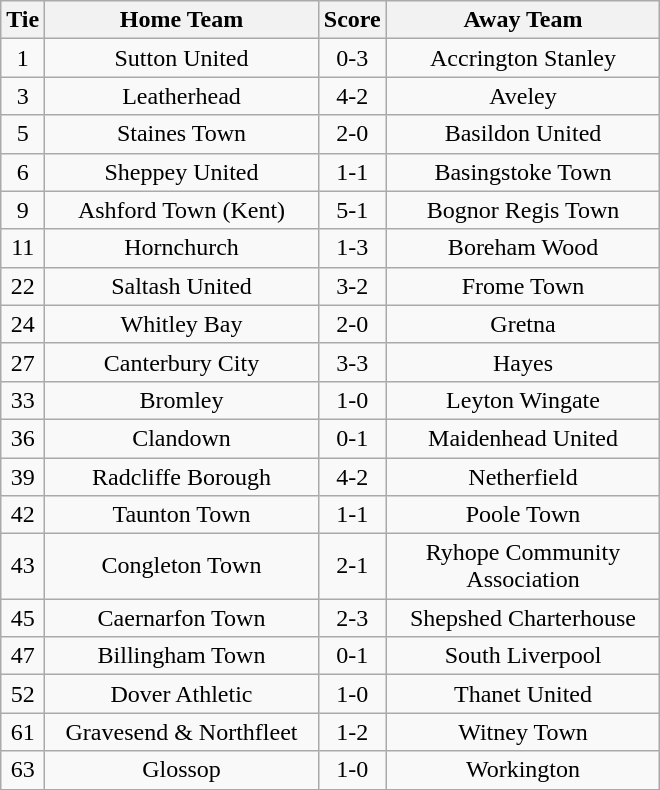<table class="wikitable" style="text-align:center;">
<tr>
<th width=20>Tie</th>
<th width=175>Home Team</th>
<th width=20>Score</th>
<th width=175>Away Team</th>
</tr>
<tr>
<td>1</td>
<td>Sutton United</td>
<td>0-3</td>
<td>Accrington Stanley</td>
</tr>
<tr>
<td>3</td>
<td>Leatherhead</td>
<td>4-2</td>
<td>Aveley</td>
</tr>
<tr>
<td>5</td>
<td>Staines Town</td>
<td>2-0</td>
<td>Basildon United</td>
</tr>
<tr>
<td>6</td>
<td>Sheppey United</td>
<td>1-1</td>
<td>Basingstoke Town</td>
</tr>
<tr>
<td>9</td>
<td>Ashford Town (Kent)</td>
<td>5-1</td>
<td>Bognor Regis Town</td>
</tr>
<tr>
<td>11</td>
<td>Hornchurch</td>
<td>1-3</td>
<td>Boreham Wood</td>
</tr>
<tr>
<td>22</td>
<td>Saltash United</td>
<td>3-2</td>
<td>Frome Town</td>
</tr>
<tr>
<td>24</td>
<td>Whitley Bay</td>
<td>2-0</td>
<td>Gretna</td>
</tr>
<tr>
<td>27</td>
<td>Canterbury City</td>
<td>3-3</td>
<td>Hayes</td>
</tr>
<tr>
<td>33</td>
<td>Bromley</td>
<td>1-0</td>
<td>Leyton Wingate</td>
</tr>
<tr>
<td>36</td>
<td>Clandown</td>
<td>0-1</td>
<td>Maidenhead United</td>
</tr>
<tr>
<td>39</td>
<td>Radcliffe Borough</td>
<td>4-2</td>
<td>Netherfield</td>
</tr>
<tr>
<td>42</td>
<td>Taunton Town</td>
<td>1-1</td>
<td>Poole Town</td>
</tr>
<tr>
<td>43</td>
<td>Congleton Town</td>
<td>2-1</td>
<td>Ryhope Community Association</td>
</tr>
<tr>
<td>45</td>
<td>Caernarfon Town</td>
<td>2-3</td>
<td>Shepshed Charterhouse</td>
</tr>
<tr>
<td>47</td>
<td>Billingham Town</td>
<td>0-1</td>
<td>South Liverpool</td>
</tr>
<tr>
<td>52</td>
<td>Dover Athletic</td>
<td>1-0</td>
<td>Thanet United</td>
</tr>
<tr>
<td>61</td>
<td>Gravesend & Northfleet</td>
<td>1-2</td>
<td>Witney Town</td>
</tr>
<tr>
<td>63</td>
<td>Glossop</td>
<td>1-0</td>
<td>Workington</td>
</tr>
</table>
